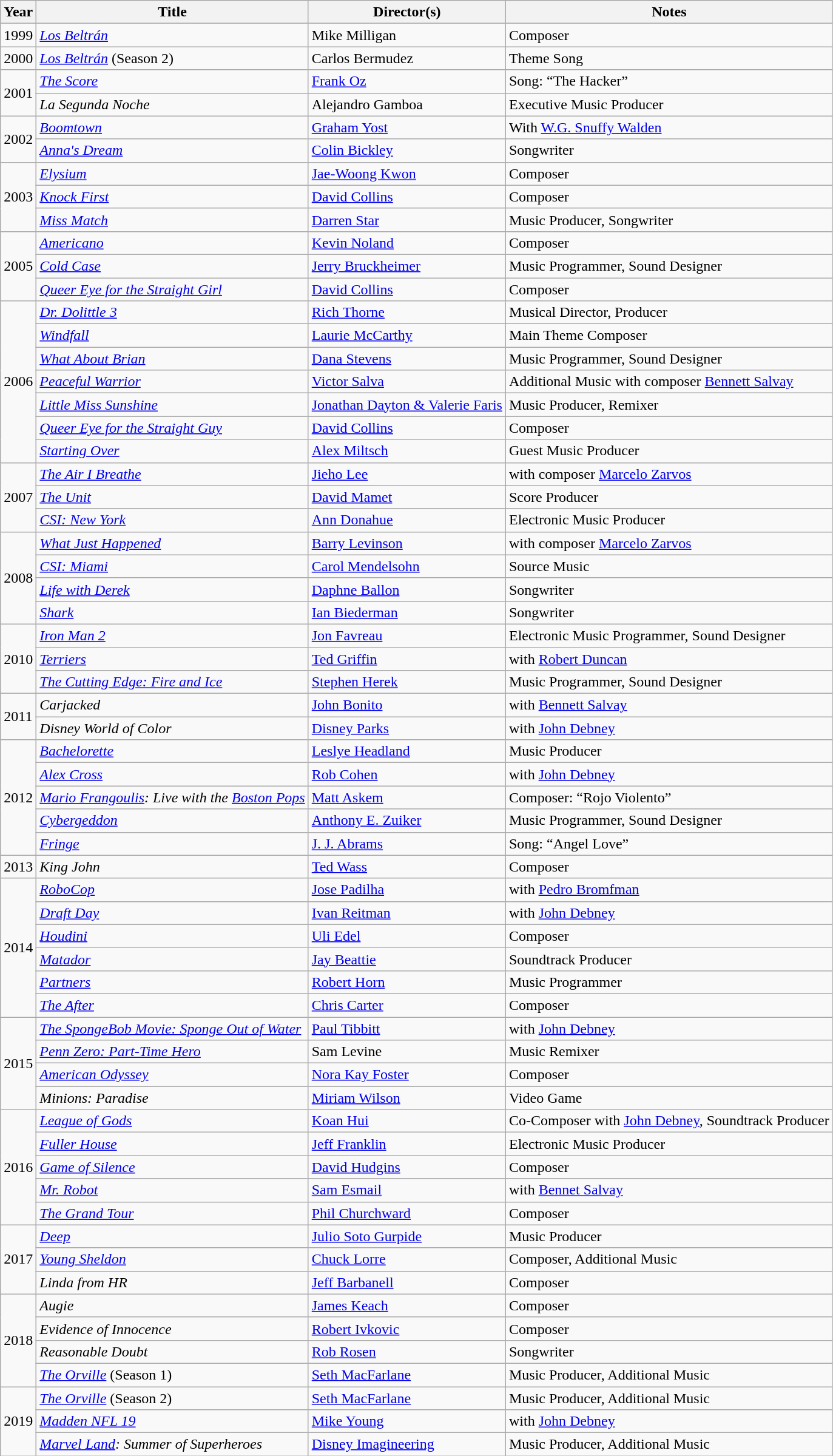<table class="wikitable sortable">
<tr>
<th>Year</th>
<th>Title</th>
<th>Director(s)</th>
<th>Notes</th>
</tr>
<tr>
<td>1999</td>
<td><em><a href='#'>Los Beltrán</a></em></td>
<td>Mike Milligan</td>
<td>Composer</td>
</tr>
<tr>
<td>2000</td>
<td><em><a href='#'>Los Beltrán</a></em> (Season 2)</td>
<td>Carlos Bermudez</td>
<td>Theme Song</td>
</tr>
<tr>
<td rowspan="2">2001</td>
<td><em><a href='#'>The Score</a></em></td>
<td><a href='#'>Frank Oz</a></td>
<td>Song: “The Hacker”</td>
</tr>
<tr>
<td><em>La Segunda Noche</em></td>
<td>Alejandro Gamboa</td>
<td>Executive Music Producer</td>
</tr>
<tr>
<td rowspan="2">2002</td>
<td><em><a href='#'>Boomtown</a></em></td>
<td><a href='#'>Graham Yost</a></td>
<td>With <a href='#'>W.G. Snuffy Walden</a></td>
</tr>
<tr>
<td><em><a href='#'>Anna's Dream</a></em></td>
<td><a href='#'>Colin Bickley</a></td>
<td>Songwriter</td>
</tr>
<tr>
<td rowspan="3">2003</td>
<td><em><a href='#'>Elysium</a></em></td>
<td><a href='#'>Jae-Woong Kwon</a></td>
<td>Composer</td>
</tr>
<tr>
<td><em><a href='#'>Knock First</a></em></td>
<td><a href='#'>David Collins</a></td>
<td>Composer</td>
</tr>
<tr>
<td><em><a href='#'>Miss Match</a></em></td>
<td><a href='#'>Darren Star</a></td>
<td>Music Producer, Songwriter</td>
</tr>
<tr>
<td rowspan="3">2005</td>
<td><em><a href='#'>Americano</a></em></td>
<td><a href='#'>Kevin Noland</a></td>
<td>Composer</td>
</tr>
<tr>
<td><em><a href='#'>Cold Case</a></em></td>
<td><a href='#'>Jerry Bruckheimer</a></td>
<td>Music Programmer, Sound Designer</td>
</tr>
<tr>
<td><em><a href='#'>Queer Eye for the Straight Girl</a></em></td>
<td><a href='#'>David Collins</a></td>
<td>Composer</td>
</tr>
<tr>
<td rowspan="7">2006</td>
<td><em><a href='#'>Dr. Dolittle 3</a></em></td>
<td><a href='#'>Rich Thorne</a></td>
<td>Musical Director, Producer</td>
</tr>
<tr>
<td><em><a href='#'>Windfall</a></em></td>
<td><a href='#'>Laurie McCarthy</a></td>
<td>Main Theme Composer</td>
</tr>
<tr>
<td><em><a href='#'>What About Brian</a></em></td>
<td><a href='#'>Dana Stevens</a></td>
<td>Music Programmer, Sound Designer</td>
</tr>
<tr>
<td><em><a href='#'>Peaceful Warrior</a></em></td>
<td><a href='#'>Victor Salva</a></td>
<td>Additional Music with composer <a href='#'>Bennett Salvay</a></td>
</tr>
<tr>
<td><em><a href='#'>Little Miss Sunshine</a></em></td>
<td><a href='#'>Jonathan Dayton & Valerie Faris</a></td>
<td>Music Producer, Remixer</td>
</tr>
<tr>
<td><em><a href='#'>Queer Eye for the Straight Guy</a></em></td>
<td><a href='#'>David Collins</a></td>
<td>Composer</td>
</tr>
<tr>
<td><em><a href='#'>Starting Over</a></em></td>
<td><a href='#'>Alex Miltsch</a></td>
<td>Guest Music Producer</td>
</tr>
<tr>
<td rowspan="3">2007</td>
<td><em><a href='#'>The Air I Breathe</a></em></td>
<td><a href='#'>Jieho Lee</a></td>
<td>with composer <a href='#'>Marcelo Zarvos</a></td>
</tr>
<tr>
<td><em><a href='#'>The Unit</a></em></td>
<td><a href='#'>David Mamet</a></td>
<td>Score Producer</td>
</tr>
<tr>
<td><em><a href='#'>CSI: New York</a></em></td>
<td><a href='#'>Ann Donahue</a></td>
<td>Electronic Music Producer</td>
</tr>
<tr>
<td rowspan="4">2008</td>
<td><em><a href='#'>What Just Happened</a></em></td>
<td><a href='#'>Barry Levinson</a></td>
<td>with composer <a href='#'>Marcelo Zarvos</a></td>
</tr>
<tr>
<td><em><a href='#'>CSI: Miami</a></em></td>
<td><a href='#'>Carol Mendelsohn</a></td>
<td>Source Music</td>
</tr>
<tr>
<td><em><a href='#'>Life with Derek</a></em></td>
<td><a href='#'>Daphne Ballon</a></td>
<td>Songwriter</td>
</tr>
<tr>
<td><em><a href='#'>Shark</a></em></td>
<td><a href='#'>Ian Biederman</a></td>
<td>Songwriter</td>
</tr>
<tr>
<td rowspan="3">2010</td>
<td><em><a href='#'>Iron Man 2</a></em></td>
<td><a href='#'>Jon Favreau</a></td>
<td>Electronic Music Programmer, Sound Designer</td>
</tr>
<tr>
<td><em><a href='#'>Terriers</a></em></td>
<td><a href='#'>Ted Griffin</a></td>
<td>with <a href='#'>Robert Duncan</a></td>
</tr>
<tr>
<td><em><a href='#'>The Cutting Edge: Fire and Ice</a></em></td>
<td><a href='#'>Stephen Herek</a></td>
<td>Music Programmer, Sound Designer</td>
</tr>
<tr>
<td rowspan="2">2011</td>
<td><em>Carjacked</em></td>
<td><a href='#'>John Bonito</a></td>
<td>with <a href='#'>Bennett Salvay</a></td>
</tr>
<tr>
<td><em>Disney World of Color</em></td>
<td><a href='#'>Disney Parks</a></td>
<td>with <a href='#'>John Debney</a></td>
</tr>
<tr>
<td rowspan="5">2012</td>
<td><em><a href='#'>Bachelorette</a></em></td>
<td><a href='#'>Leslye Headland</a></td>
<td>Music Producer</td>
</tr>
<tr>
<td><em><a href='#'>Alex Cross</a></em></td>
<td><a href='#'>Rob Cohen</a></td>
<td>with <a href='#'>John Debney</a></td>
</tr>
<tr>
<td><em><a href='#'>Mario Frangoulis</a>: Live with the <a href='#'>Boston Pops</a></em></td>
<td><a href='#'>Matt Askem</a></td>
<td>Composer: “Rojo Violento”</td>
</tr>
<tr>
<td><em><a href='#'>Cybergeddon</a></em></td>
<td><a href='#'>Anthony E. Zuiker</a></td>
<td>Music Programmer, Sound Designer</td>
</tr>
<tr>
<td><em><a href='#'>Fringe</a></em></td>
<td><a href='#'>J. J. Abrams</a></td>
<td>Song: “Angel Love”</td>
</tr>
<tr>
<td>2013</td>
<td><em>King John</em></td>
<td><a href='#'>Ted Wass</a></td>
<td>Composer</td>
</tr>
<tr>
<td rowspan="6">2014</td>
<td><em><a href='#'>RoboCop</a></em></td>
<td><a href='#'>Jose Padilha</a></td>
<td>with <a href='#'>Pedro Bromfman</a></td>
</tr>
<tr>
<td><em><a href='#'>Draft Day</a></em></td>
<td><a href='#'>Ivan Reitman</a></td>
<td>with <a href='#'>John Debney</a></td>
</tr>
<tr>
<td><em><a href='#'>Houdini</a></em></td>
<td><a href='#'>Uli Edel</a></td>
<td>Composer</td>
</tr>
<tr>
<td><em><a href='#'>Matador</a></em></td>
<td><a href='#'>Jay Beattie</a></td>
<td>Soundtrack Producer</td>
</tr>
<tr>
<td><em><a href='#'>Partners</a></em></td>
<td><a href='#'>Robert Horn</a></td>
<td>Music Programmer</td>
</tr>
<tr>
<td><em><a href='#'>The After</a></em></td>
<td><a href='#'>Chris Carter</a></td>
<td>Composer</td>
</tr>
<tr>
<td rowspan="4">2015</td>
<td><em><a href='#'>The SpongeBob Movie: Sponge Out of Water</a></em></td>
<td><a href='#'>Paul Tibbitt</a></td>
<td>with <a href='#'>John Debney</a></td>
</tr>
<tr>
<td><em><a href='#'>Penn Zero: Part-Time Hero</a></em></td>
<td>Sam Levine</td>
<td>Music Remixer</td>
</tr>
<tr>
<td><em><a href='#'>American Odyssey</a></em></td>
<td><a href='#'>Nora Kay Foster</a></td>
<td>Composer</td>
</tr>
<tr>
<td><em>Minions: Paradise</em></td>
<td><a href='#'>Miriam Wilson</a></td>
<td>Video Game</td>
</tr>
<tr>
<td rowspan="5">2016</td>
<td><em><a href='#'>League of Gods</a></em></td>
<td><a href='#'>Koan Hui</a></td>
<td>Co-Composer with <a href='#'>John Debney</a>, Soundtrack Producer</td>
</tr>
<tr>
<td><em><a href='#'>Fuller House</a></em></td>
<td><a href='#'>Jeff Franklin</a></td>
<td>Electronic Music Producer</td>
</tr>
<tr>
<td><em><a href='#'>Game of Silence</a></em></td>
<td><a href='#'>David Hudgins</a></td>
<td>Composer</td>
</tr>
<tr>
<td><em><a href='#'>Mr. Robot</a></em></td>
<td><a href='#'>Sam Esmail</a></td>
<td>with <a href='#'>Bennet Salvay</a></td>
</tr>
<tr>
<td><em><a href='#'>The Grand Tour</a></em></td>
<td><a href='#'>Phil Churchward</a></td>
<td>Composer</td>
</tr>
<tr>
<td rowspan="3">2017</td>
<td><em><a href='#'>Deep</a></em></td>
<td><a href='#'>Julio Soto Gurpide</a></td>
<td>Music Producer</td>
</tr>
<tr>
<td><em><a href='#'>Young Sheldon</a></em></td>
<td><a href='#'>Chuck Lorre</a></td>
<td>Composer, Additional Music</td>
</tr>
<tr>
<td><em>Linda from HR</em></td>
<td><a href='#'>Jeff Barbanell</a></td>
<td>Composer</td>
</tr>
<tr>
<td rowspan="4">2018</td>
<td><em>Augie</em></td>
<td><a href='#'>James Keach</a></td>
<td>Composer</td>
</tr>
<tr>
<td><em>Evidence of Innocence</em></td>
<td><a href='#'>Robert Ivkovic</a></td>
<td>Composer</td>
</tr>
<tr>
<td><em>Reasonable Doubt</em></td>
<td><a href='#'>Rob Rosen</a></td>
<td>Songwriter</td>
</tr>
<tr>
<td><em><a href='#'>The Orville</a></em> (Season 1)</td>
<td><a href='#'>Seth MacFarlane</a></td>
<td>Music Producer, Additional Music</td>
</tr>
<tr>
<td rowspan="3">2019</td>
<td><em><a href='#'>The Orville</a></em> (Season 2)</td>
<td><a href='#'>Seth MacFarlane</a></td>
<td>Music Producer, Additional Music</td>
</tr>
<tr>
<td><em><a href='#'>Madden NFL 19</a></em></td>
<td><a href='#'>Mike Young</a></td>
<td>with <a href='#'>John Debney</a></td>
</tr>
<tr>
<td><em><a href='#'>Marvel Land</a>: Summer of Superheroes</em></td>
<td><a href='#'>Disney Imagineering</a></td>
<td>Music Producer, Additional Music</td>
</tr>
</table>
